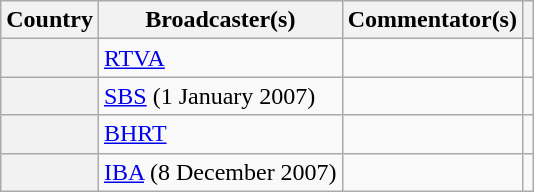<table class="wikitable plainrowheaders">
<tr>
<th scope="col">Country</th>
<th scope="col">Broadcaster(s)</th>
<th scope="col">Commentator(s)</th>
<th scope="col"></th>
</tr>
<tr>
<th scope="row"></th>
<td><a href='#'>RTVA</a></td>
<td></td>
<td></td>
</tr>
<tr>
<th scope="row"></th>
<td><a href='#'>SBS</a> (1 January 2007)</td>
<td></td>
<td></td>
</tr>
<tr>
<th scope="row"></th>
<td><a href='#'>BHRT</a></td>
<td></td>
<td></td>
</tr>
<tr>
<th scope="row"></th>
<td><a href='#'>IBA</a> (8 December 2007)</td>
<td></td>
<td></td>
</tr>
</table>
